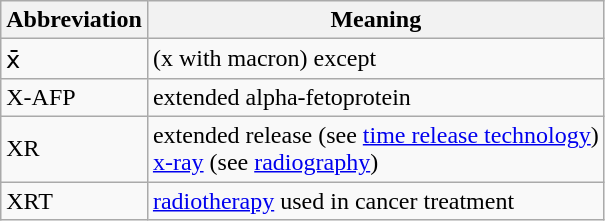<table class="wikitable sortable">
<tr>
<th scope="col">Abbreviation</th>
<th scope="col">Meaning</th>
</tr>
<tr>
<td>x̄</td>
<td>(x with macron) except</td>
</tr>
<tr>
<td>X-AFP</td>
<td>extended alpha-fetoprotein</td>
</tr>
<tr>
<td>XR</td>
<td>extended release (see <a href='#'>time release technology</a>) <br> <a href='#'>x-ray</a> (see <a href='#'>radiography</a>)</td>
</tr>
<tr>
<td>XRT</td>
<td><a href='#'>radiotherapy</a> used in cancer treatment</td>
</tr>
</table>
